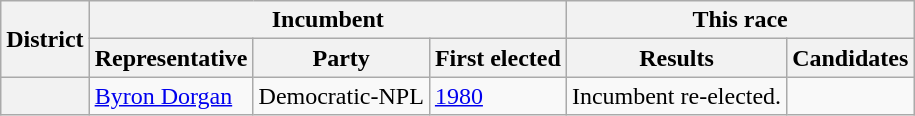<table class=wikitable>
<tr>
<th rowspan=2>District</th>
<th colspan=3>Incumbent</th>
<th colspan=2>This race</th>
</tr>
<tr>
<th>Representative</th>
<th>Party</th>
<th>First elected</th>
<th>Results</th>
<th>Candidates</th>
</tr>
<tr>
<th></th>
<td><a href='#'>Byron Dorgan</a></td>
<td>Democratic-NPL</td>
<td><a href='#'>1980</a></td>
<td>Incumbent re-elected.</td>
<td nowrap></td>
</tr>
</table>
